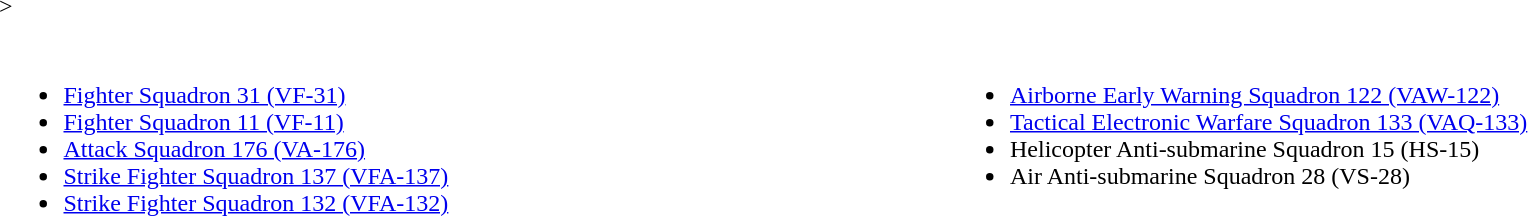<table width="100%">>
<tr>
<th colspan=2></th>
</tr>
<tr>
<td width="50%" valign="top"><br><ul><li><a href='#'>Fighter Squadron 31 (VF-31)</a></li><li><a href='#'>Fighter Squadron 11 (VF-11)</a></li><li><a href='#'>Attack Squadron 176 (VA-176)</a></li><li><a href='#'>Strike Fighter Squadron 137 (VFA-137)</a></li><li><a href='#'>Strike Fighter Squadron 132 (VFA-132)</a></li></ul></td>
<td width="50%" valign="top"><br><ul><li><a href='#'>Airborne Early Warning Squadron 122 (VAW-122)</a></li><li><a href='#'>Tactical Electronic Warfare Squadron 133 (VAQ-133)</a></li><li>Helicopter Anti-submarine Squadron 15 (HS-15)</li><li>Air Anti-submarine Squadron 28 (VS-28)</li></ul></td>
</tr>
</table>
